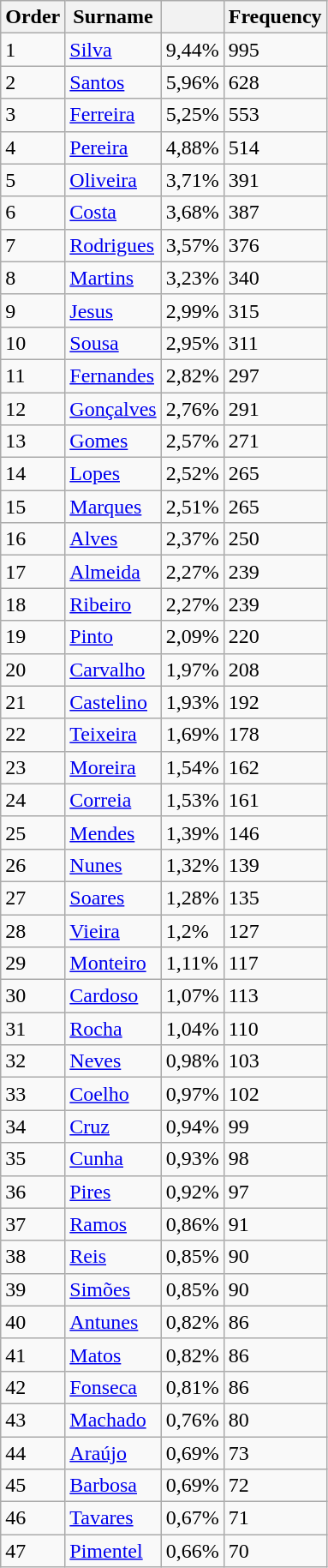<table class="wikitable sortable" border="1">
<tr>
<th>Order</th>
<th>Surname</th>
<th style=max-width:5em></th>
<th style=max-width:6em>Frequency </th>
</tr>
<tr>
<td>1</td>
<td><a href='#'>Silva</a></td>
<td>9,44%</td>
<td>995</td>
</tr>
<tr>
<td>2</td>
<td><a href='#'>Santos</a></td>
<td>5,96%</td>
<td>628</td>
</tr>
<tr>
<td>3</td>
<td><a href='#'>Ferreira</a></td>
<td>5,25%</td>
<td>553</td>
</tr>
<tr>
<td>4</td>
<td><a href='#'>Pereira</a></td>
<td>4,88%</td>
<td>514</td>
</tr>
<tr>
<td>5</td>
<td><a href='#'>Oliveira</a></td>
<td>3,71%</td>
<td>391</td>
</tr>
<tr>
<td>6</td>
<td><a href='#'>Costa</a></td>
<td>3,68%</td>
<td>387</td>
</tr>
<tr>
<td>7</td>
<td><a href='#'>Rodrigues</a></td>
<td>3,57%</td>
<td>376</td>
</tr>
<tr>
<td>8</td>
<td><a href='#'>Martins</a></td>
<td>3,23%</td>
<td>340</td>
</tr>
<tr>
<td>9</td>
<td><a href='#'>Jesus</a></td>
<td>2,99%</td>
<td>315</td>
</tr>
<tr>
<td>10</td>
<td><a href='#'>Sousa</a></td>
<td>2,95%</td>
<td>311</td>
</tr>
<tr>
<td>11</td>
<td><a href='#'>Fernandes</a></td>
<td>2,82%</td>
<td>297</td>
</tr>
<tr>
<td>12</td>
<td><a href='#'>Gonçalves</a></td>
<td>2,76%</td>
<td>291</td>
</tr>
<tr>
<td>13</td>
<td><a href='#'>Gomes</a></td>
<td>2,57%</td>
<td>271</td>
</tr>
<tr>
<td>14</td>
<td><a href='#'>Lopes</a></td>
<td>2,52%</td>
<td>265</td>
</tr>
<tr>
<td>15</td>
<td><a href='#'>Marques</a></td>
<td>2,51%</td>
<td>265</td>
</tr>
<tr>
<td>16</td>
<td><a href='#'>Alves</a></td>
<td>2,37%</td>
<td>250</td>
</tr>
<tr>
<td>17</td>
<td><a href='#'>Almeida</a></td>
<td>2,27%</td>
<td>239</td>
</tr>
<tr>
<td>18</td>
<td><a href='#'>Ribeiro</a></td>
<td>2,27%</td>
<td>239</td>
</tr>
<tr>
<td>19</td>
<td><a href='#'>Pinto</a></td>
<td>2,09%</td>
<td>220</td>
</tr>
<tr>
<td>20</td>
<td><a href='#'>Carvalho</a></td>
<td>1,97%</td>
<td>208</td>
</tr>
<tr>
<td>21</td>
<td><a href='#'>Castelino</a></td>
<td>1,93%</td>
<td>192</td>
</tr>
<tr>
<td>22</td>
<td><a href='#'>Teixeira</a></td>
<td>1,69%</td>
<td>178</td>
</tr>
<tr>
<td>23</td>
<td><a href='#'>Moreira</a></td>
<td>1,54%</td>
<td>162</td>
</tr>
<tr>
<td>24</td>
<td><a href='#'>Correia</a></td>
<td>1,53%</td>
<td>161</td>
</tr>
<tr>
<td>25</td>
<td><a href='#'>Mendes</a></td>
<td>1,39%</td>
<td>146</td>
</tr>
<tr>
<td>26</td>
<td><a href='#'>Nunes</a></td>
<td>1,32%</td>
<td>139</td>
</tr>
<tr>
<td>27</td>
<td><a href='#'>Soares</a></td>
<td>1,28%</td>
<td>135</td>
</tr>
<tr>
<td>28</td>
<td><a href='#'>Vieira</a></td>
<td>1,2%</td>
<td>127</td>
</tr>
<tr>
<td>29</td>
<td><a href='#'>Monteiro</a></td>
<td>1,11%</td>
<td>117</td>
</tr>
<tr>
<td>30</td>
<td><a href='#'>Cardoso</a></td>
<td>1,07%</td>
<td>113</td>
</tr>
<tr>
<td>31</td>
<td><a href='#'>Rocha</a></td>
<td>1,04%</td>
<td>110</td>
</tr>
<tr>
<td>32</td>
<td><a href='#'>Neves</a></td>
<td>0,98%</td>
<td>103</td>
</tr>
<tr>
<td>33</td>
<td><a href='#'>Coelho</a></td>
<td>0,97%</td>
<td>102</td>
</tr>
<tr>
<td>34</td>
<td><a href='#'>Cruz</a></td>
<td>0,94%</td>
<td>99</td>
</tr>
<tr>
<td>35</td>
<td><a href='#'>Cunha</a></td>
<td>0,93%</td>
<td>98</td>
</tr>
<tr>
<td>36</td>
<td><a href='#'>Pires</a></td>
<td>0,92%</td>
<td>97</td>
</tr>
<tr>
<td>37</td>
<td><a href='#'>Ramos</a></td>
<td>0,86%</td>
<td>91</td>
</tr>
<tr>
<td>38</td>
<td><a href='#'>Reis</a></td>
<td>0,85%</td>
<td>90</td>
</tr>
<tr>
<td>39</td>
<td><a href='#'>Simões</a></td>
<td>0,85%</td>
<td>90</td>
</tr>
<tr>
<td>40</td>
<td><a href='#'>Antunes</a></td>
<td>0,82%</td>
<td>86</td>
</tr>
<tr>
<td>41</td>
<td><a href='#'>Matos</a></td>
<td>0,82%</td>
<td>86</td>
</tr>
<tr>
<td>42</td>
<td><a href='#'>Fonseca</a></td>
<td>0,81%</td>
<td>86</td>
</tr>
<tr>
<td>43</td>
<td><a href='#'>Machado</a></td>
<td>0,76%</td>
<td>80</td>
</tr>
<tr>
<td>44</td>
<td><a href='#'>Araújo</a></td>
<td>0,69%</td>
<td>73</td>
</tr>
<tr>
<td>45</td>
<td><a href='#'>Barbosa</a></td>
<td>0,69%</td>
<td>72</td>
</tr>
<tr>
<td>46</td>
<td><a href='#'>Tavares</a></td>
<td>0,67%</td>
<td>71</td>
</tr>
<tr>
<td>47</td>
<td><a href='#'>Pimentel</a></td>
<td>0,66%</td>
<td>70</td>
</tr>
</table>
